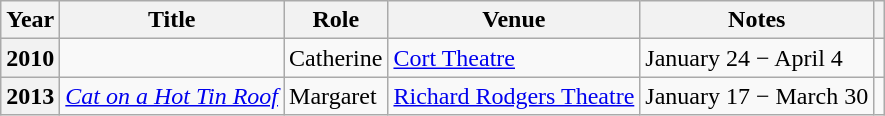<table class="wikitable plainrowheaders">
<tr>
<th scope="col">Year</th>
<th scope="col">Title</th>
<th scope="col">Role</th>
<th scope="col">Venue</th>
<th scope="col">Notes</th>
<th scope="col"></th>
</tr>
<tr>
<th scope=row>2010</th>
<td><em></em></td>
<td>Catherine</td>
<td><a href='#'>Cort Theatre</a></td>
<td>January 24 − April 4</td>
<td></td>
</tr>
<tr>
<th scope=row>2013</th>
<td><em><a href='#'>Cat on a Hot Tin Roof</a></em></td>
<td>Margaret</td>
<td><a href='#'>Richard Rodgers Theatre</a></td>
<td>January 17 − March 30</td>
<td></td>
</tr>
</table>
